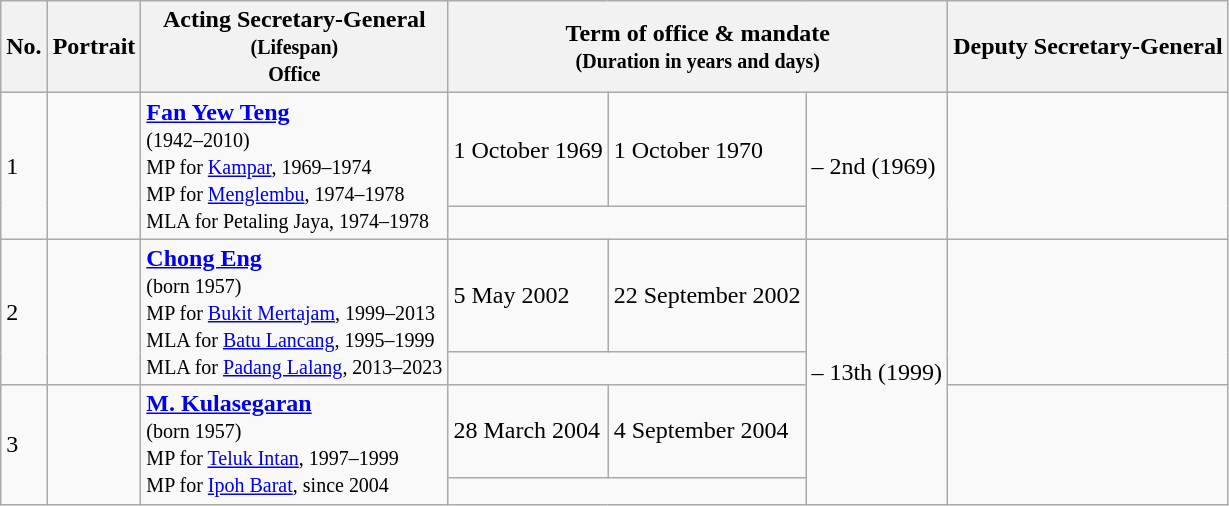<table class="wikitable">
<tr>
<th>No.</th>
<th>Portrait</th>
<th>Acting Secretary-General<br><small>(Lifespan)</small><br><small>Office</small></th>
<th colspan="3">Term of office & mandate<br><small>(Duration in years and days)</small></th>
<th>Deputy Secretary-General</th>
</tr>
<tr>
<td rowspan="2">1</td>
<td rowspan="2"></td>
<td rowspan="2"><strong><a href='#'>Fan Yew Teng</a></strong> <br> <small>(1942–2010)</small> <br> <small>MP for <a href='#'>Kampar</a>, 1969–1974</small> <br> <small> MP for <a href='#'>Menglembu</a>, 1974–1978 </small> <br> <small>MLA for Petaling Jaya, 1974–1978 </small></td>
<td>1 October 1969</td>
<td>1 October 1970</td>
<td rowspan="2">– 2nd (1969)</td>
<td rowspan="2"></td>
</tr>
<tr>
<td colspan="2" align="center"></td>
</tr>
<tr>
<td rowspan="2">2</td>
<td rowspan="2"></td>
<td rowspan="2"><strong><a href='#'>Chong Eng</a></strong> <br> <small>(born 1957)</small> <br> <small>MP for <a href='#'>Bukit Mertajam</a>, 1999–2013 </small> <br> <small> MLA for <a href='#'>Batu Lancang</a>, 1995–1999 </small> <br> <small>MLA for <a href='#'>Padang Lalang</a>, 2013–2023</small></td>
<td>5 May 2002</td>
<td>22 September 2002</td>
<td rowspan="4">– 13th (1999)</td>
<td rowspan="2"></td>
</tr>
<tr>
<td colspan="2" align="center"></td>
</tr>
<tr>
<td rowspan="2">3</td>
<td rowspan="2"></td>
<td rowspan="2"><strong><a href='#'>M. Kulasegaran</a></strong> <br> <small>(born 1957)</small> <br> <small> MP for <a href='#'>Teluk Intan</a>, 1997–1999</small> <br> <small>MP for <a href='#'>Ipoh Barat</a>, since 2004 </small></td>
<td>28 March 2004</td>
<td>4 September 2004</td>
<td rowspan="2"></td>
</tr>
<tr>
<td colspan="2" align="center"></td>
</tr>
</table>
